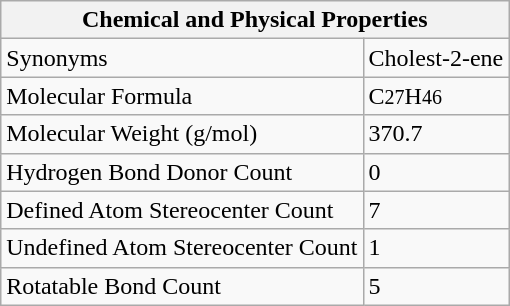<table class="wikitable">
<tr>
<th colspan="2">Chemical and Physical Properties</th>
</tr>
<tr>
<td>Synonyms</td>
<td>Cholest-2-ene</td>
</tr>
<tr>
<td>Molecular Formula</td>
<td>C<small>27</small>H<small>46</small></td>
</tr>
<tr>
<td>Molecular Weight (g/mol)</td>
<td>370.7</td>
</tr>
<tr>
<td>Hydrogen Bond Donor Count</td>
<td>0</td>
</tr>
<tr>
<td>Defined Atom Stereocenter Count</td>
<td>7</td>
</tr>
<tr>
<td>Undefined Atom Stereocenter Count</td>
<td>1</td>
</tr>
<tr>
<td>Rotatable Bond Count</td>
<td>5</td>
</tr>
</table>
